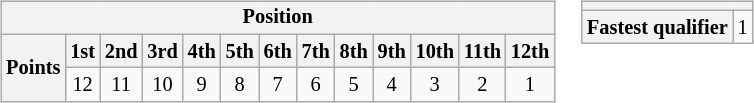<table>
<tr>
<td><br><table class="wikitable" style="font-size:85%; text-align:center">
<tr>
<th colspan=14>Position</th>
</tr>
<tr>
<th rowspan=2>Points</th>
<th>1st</th>
<th>2nd</th>
<th>3rd</th>
<th>4th</th>
<th>5th</th>
<th>6th</th>
<th>7th</th>
<th>8th</th>
<th>9th</th>
<th>10th</th>
<th>11th</th>
<th>12th</th>
</tr>
<tr>
<td>12</td>
<td>11</td>
<td>10</td>
<td>9</td>
<td>8</td>
<td>7</td>
<td>6</td>
<td>5</td>
<td>4</td>
<td>3</td>
<td>2</td>
<td>1</td>
</tr>
</table>
</td>
<td style="vertical-align:top;"><br><table style="margin-right:0; font-size:85%; text-align:center;" class="wikitable">
<tr>
<th colspan=2></th>
</tr>
<tr>
<th>Fastest qualifier</th>
<td>1</td>
</tr>
</table>
</td>
</tr>
</table>
